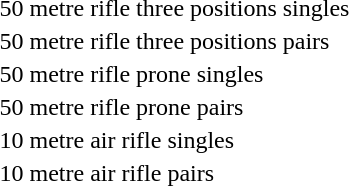<table>
<tr>
<td>50 metre rifle three positions singles<br></td>
<td></td>
<td></td>
<td></td>
</tr>
<tr>
<td>50 metre rifle three positions pairs<br></td>
<td></td>
<td></td>
<td></td>
</tr>
<tr>
<td>50 metre rifle prone singles<br></td>
<td></td>
<td></td>
<td></td>
</tr>
<tr>
<td>50 metre rifle prone pairs<br></td>
<td></td>
<td></td>
<td></td>
</tr>
<tr>
<td>10 metre air rifle singles<br></td>
<td></td>
<td></td>
<td></td>
</tr>
<tr>
<td>10 metre air rifle pairs<br></td>
<td></td>
<td></td>
<td></td>
</tr>
</table>
